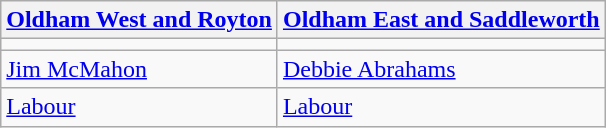<table class="wikitable">
<tr>
<th><a href='#'>Oldham West and Royton</a></th>
<th><a href='#'><strong>Oldham East and Saddleworth</strong></a></th>
</tr>
<tr>
<td></td>
<td></td>
</tr>
<tr>
<td><a href='#'>Jim McMahon</a></td>
<td><a href='#'>Debbie Abrahams</a></td>
</tr>
<tr>
<td><a href='#'>Labour</a></td>
<td><a href='#'>Labour</a></td>
</tr>
</table>
